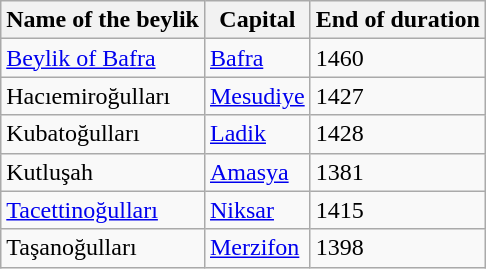<table class="sortable wikitable">
<tr>
<th>Name of the beylik</th>
<th>Capital</th>
<th>End of duration</th>
</tr>
<tr>
<td><a href='#'>Beylik of Bafra</a></td>
<td><a href='#'>Bafra</a></td>
<td>1460</td>
</tr>
<tr>
<td>Hacıemiroğulları</td>
<td><a href='#'>Mesudiye</a></td>
<td>1427</td>
</tr>
<tr>
<td>Kubatoğulları</td>
<td><a href='#'>Ladik</a></td>
<td>1428</td>
</tr>
<tr>
<td>Kutluşah</td>
<td><a href='#'>Amasya</a></td>
<td>1381</td>
</tr>
<tr>
<td><a href='#'>Tacettinoğulları</a></td>
<td><a href='#'>Niksar</a></td>
<td>1415</td>
</tr>
<tr>
<td>Taşanoğulları</td>
<td><a href='#'>Merzifon</a></td>
<td>1398</td>
</tr>
</table>
